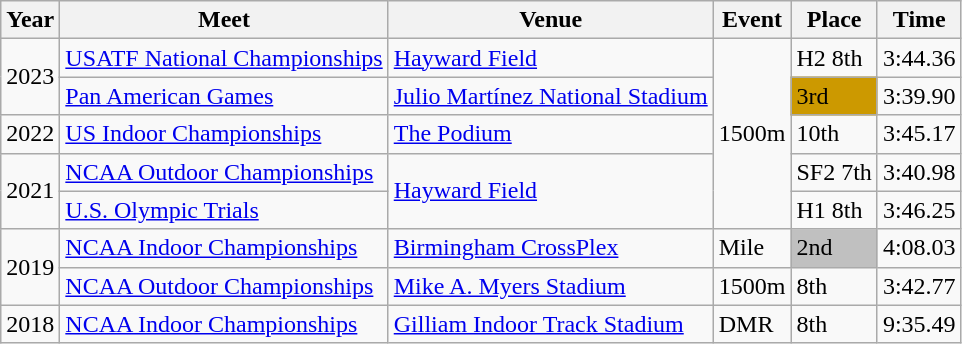<table class="wikitable">
<tr>
<th>Year</th>
<th>Meet</th>
<th>Venue</th>
<th>Event</th>
<th>Place</th>
<th>Time</th>
</tr>
<tr>
<td rowspan="2">2023</td>
<td><a href='#'>USATF National Championships</a></td>
<td><a href='#'>Hayward Field</a></td>
<td rowspan="5">1500m</td>
<td>H2 8th</td>
<td>3:44.36</td>
</tr>
<tr>
<td><a href='#'>Pan American Games</a></td>
<td><a href='#'>Julio Martínez National Stadium</a></td>
<td bgcolor="cc9900">3rd</td>
<td>3:39.90</td>
</tr>
<tr>
<td>2022</td>
<td><a href='#'>US Indoor Championships</a></td>
<td><a href='#'>The Podium</a></td>
<td>10th</td>
<td>3:45.17</td>
</tr>
<tr>
<td rowspan="2">2021</td>
<td><a href='#'>NCAA Outdoor Championships</a></td>
<td rowspan="2"><a href='#'>Hayward Field</a></td>
<td>SF2 7th</td>
<td>3:40.98</td>
</tr>
<tr>
<td><a href='#'>U.S. Olympic Trials</a></td>
<td>H1 8th</td>
<td>3:46.25</td>
</tr>
<tr>
<td rowspan="2">2019</td>
<td><a href='#'>NCAA Indoor Championships</a></td>
<td><a href='#'>Birmingham CrossPlex</a></td>
<td>Mile</td>
<td bgcolor="silver">2nd</td>
<td>4:08.03</td>
</tr>
<tr>
<td><a href='#'>NCAA Outdoor Championships</a></td>
<td><a href='#'>Mike A. Myers Stadium</a></td>
<td>1500m</td>
<td>8th</td>
<td>3:42.77</td>
</tr>
<tr>
<td>2018</td>
<td><a href='#'>NCAA Indoor Championships</a></td>
<td><a href='#'>Gilliam Indoor Track Stadium</a></td>
<td>DMR</td>
<td>8th</td>
<td>9:35.49</td>
</tr>
</table>
